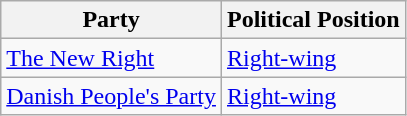<table class="wikitable mw-collapsible mw-collapsed">
<tr>
<th>Party</th>
<th>Political Position</th>
</tr>
<tr>
<td><a href='#'>The New Right</a></td>
<td><a href='#'>Right-wing</a></td>
</tr>
<tr>
<td><a href='#'>Danish People's Party</a></td>
<td><a href='#'>Right-wing</a></td>
</tr>
</table>
